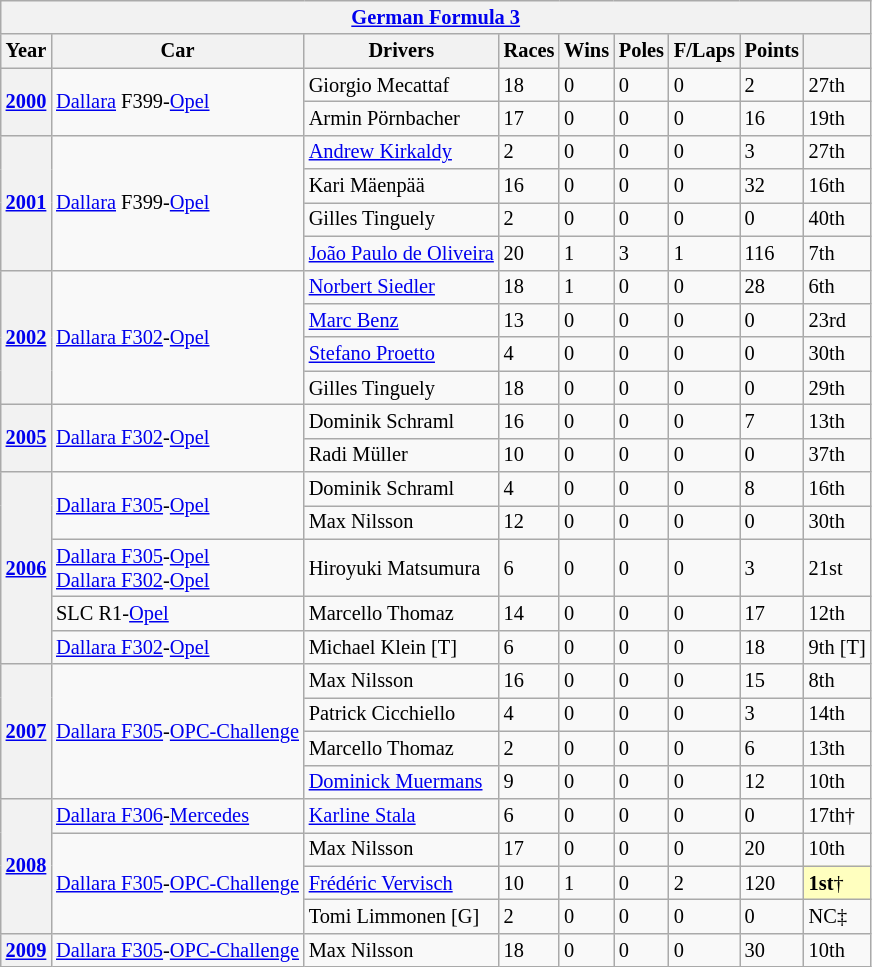<table class="wikitable" style="font-size:85%">
<tr>
<th colspan="9" style="text-align:center;"><a href='#'>German Formula 3</a></th>
</tr>
<tr>
<th>Year</th>
<th>Car</th>
<th>Drivers</th>
<th>Races</th>
<th>Wins</th>
<th>Poles</th>
<th>F/Laps</th>
<th>Points</th>
<th></th>
</tr>
<tr>
<th rowspan="2"><a href='#'>2000</a></th>
<td rowspan="2"><a href='#'>Dallara</a> F399-<a href='#'>Opel</a></td>
<td> Giorgio Mecattaf</td>
<td>18</td>
<td>0</td>
<td>0</td>
<td>0</td>
<td>2</td>
<td>27th</td>
</tr>
<tr>
<td> Armin Pörnbacher</td>
<td>17</td>
<td>0</td>
<td>0</td>
<td>0</td>
<td>16</td>
<td>19th</td>
</tr>
<tr>
<th rowspan="4"><a href='#'>2001</a></th>
<td rowspan="4"><a href='#'>Dallara</a> F399-<a href='#'>Opel</a></td>
<td> <a href='#'>Andrew Kirkaldy</a></td>
<td>2</td>
<td>0</td>
<td>0</td>
<td>0</td>
<td>3</td>
<td>27th</td>
</tr>
<tr>
<td> Kari Mäenpää</td>
<td>16</td>
<td>0</td>
<td>0</td>
<td>0</td>
<td>32</td>
<td>16th</td>
</tr>
<tr>
<td> Gilles Tinguely</td>
<td>2</td>
<td>0</td>
<td>0</td>
<td>0</td>
<td>0</td>
<td>40th</td>
</tr>
<tr>
<td> <a href='#'>João Paulo de Oliveira</a></td>
<td>20</td>
<td>1</td>
<td>3</td>
<td>1</td>
<td>116</td>
<td>7th</td>
</tr>
<tr>
<th rowspan="4"><a href='#'>2002</a></th>
<td rowspan="4"><a href='#'>Dallara F302</a>-<a href='#'>Opel</a></td>
<td> <a href='#'>Norbert Siedler</a></td>
<td>18</td>
<td>1</td>
<td>0</td>
<td>0</td>
<td>28</td>
<td>6th</td>
</tr>
<tr>
<td> <a href='#'>Marc Benz</a></td>
<td>13</td>
<td>0</td>
<td>0</td>
<td>0</td>
<td>0</td>
<td>23rd</td>
</tr>
<tr>
<td> <a href='#'>Stefano Proetto</a></td>
<td>4</td>
<td>0</td>
<td>0</td>
<td>0</td>
<td>0</td>
<td>30th</td>
</tr>
<tr>
<td> Gilles Tinguely</td>
<td>18</td>
<td>0</td>
<td>0</td>
<td>0</td>
<td>0</td>
<td>29th</td>
</tr>
<tr>
<th rowspan="2"><a href='#'>2005</a></th>
<td rowspan="2"><a href='#'>Dallara F302</a>-<a href='#'>Opel</a></td>
<td> Dominik Schraml</td>
<td>16</td>
<td>0</td>
<td>0</td>
<td>0</td>
<td>7</td>
<td>13th</td>
</tr>
<tr>
<td> Radi Müller</td>
<td>10</td>
<td>0</td>
<td>0</td>
<td>0</td>
<td>0</td>
<td>37th</td>
</tr>
<tr>
<th rowspan="5"><a href='#'>2006</a></th>
<td rowspan="2"><a href='#'>Dallara F305</a>-<a href='#'>Opel</a></td>
<td> Dominik Schraml</td>
<td>4</td>
<td>0</td>
<td>0</td>
<td>0</td>
<td>8</td>
<td>16th</td>
</tr>
<tr>
<td> Max Nilsson</td>
<td>12</td>
<td>0</td>
<td>0</td>
<td>0</td>
<td>0</td>
<td>30th</td>
</tr>
<tr>
<td><a href='#'>Dallara F305</a>-<a href='#'>Opel</a><br><a href='#'>Dallara F302</a>-<a href='#'>Opel</a></td>
<td> Hiroyuki Matsumura</td>
<td>6</td>
<td>0</td>
<td>0</td>
<td>0</td>
<td>3</td>
<td>21st</td>
</tr>
<tr>
<td>SLC R1-<a href='#'>Opel</a></td>
<td> Marcello Thomaz</td>
<td>14</td>
<td>0</td>
<td>0</td>
<td>0</td>
<td>17</td>
<td>12th</td>
</tr>
<tr>
<td><a href='#'>Dallara F302</a>-<a href='#'>Opel</a></td>
<td> Michael Klein [T]</td>
<td>6</td>
<td>0</td>
<td>0</td>
<td>0</td>
<td>18</td>
<td>9th [T]</td>
</tr>
<tr>
<th rowspan="4"><a href='#'>2007</a></th>
<td rowspan="4"><a href='#'>Dallara F305</a>-<a href='#'>OPC-Challenge</a></td>
<td> Max Nilsson</td>
<td>16</td>
<td>0</td>
<td>0</td>
<td>0</td>
<td>15</td>
<td>8th</td>
</tr>
<tr>
<td> Patrick Cicchiello</td>
<td>4</td>
<td>0</td>
<td>0</td>
<td>0</td>
<td>3</td>
<td>14th</td>
</tr>
<tr>
<td> Marcello Thomaz</td>
<td>2</td>
<td>0</td>
<td>0</td>
<td>0</td>
<td>6</td>
<td>13th</td>
</tr>
<tr>
<td> <a href='#'>Dominick Muermans</a></td>
<td>9</td>
<td>0</td>
<td>0</td>
<td>0</td>
<td>12</td>
<td>10th</td>
</tr>
<tr>
<th rowspan="4"><a href='#'>2008</a></th>
<td><a href='#'>Dallara F306</a>-<a href='#'>Mercedes</a></td>
<td> <a href='#'>Karline Stala</a></td>
<td>6</td>
<td>0</td>
<td>0</td>
<td>0</td>
<td>0</td>
<td>17th†</td>
</tr>
<tr>
<td rowspan="3"><a href='#'>Dallara F305</a>-<a href='#'>OPC-Challenge</a></td>
<td> Max Nilsson</td>
<td>17</td>
<td>0</td>
<td>0</td>
<td>0</td>
<td>20</td>
<td>10th</td>
</tr>
<tr>
<td> <a href='#'>Frédéric Vervisch</a></td>
<td>10</td>
<td>1</td>
<td>0</td>
<td>2</td>
<td>120</td>
<td style="background:#FFFFBF;"><strong>1st</strong>†</td>
</tr>
<tr>
<td> Tomi Limmonen [G]</td>
<td>2</td>
<td>0</td>
<td>0</td>
<td>0</td>
<td>0</td>
<td>NC‡</td>
</tr>
<tr>
<th><a href='#'>2009</a></th>
<td><a href='#'>Dallara F305</a>-<a href='#'>OPC-Challenge</a></td>
<td> Max Nilsson</td>
<td>18</td>
<td>0</td>
<td>0</td>
<td>0</td>
<td>30</td>
<td>10th</td>
</tr>
</table>
